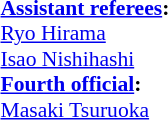<table style="width:100%;font-size:90%">
<tr>
<td><br><strong><a href='#'>Assistant referees</a>:</strong>
<br><a href='#'>Ryo Hirama</a>
<br><a href='#'>Isao Nishihashi</a>
<br><strong><a href='#'>Fourth official</a>:</strong>
<br><a href='#'>Masaki Tsuruoka</a></td>
</tr>
</table>
